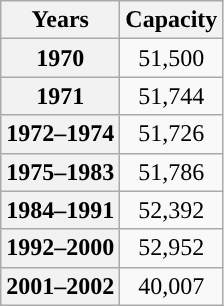<table class="wikitable">
<tr>
<th scope="row">Years</th>
<th scope="row">Capacity</th>
</tr>
<tr>
<th scope="row">1970</th>
<td style="text-align:center">51,500</td>
</tr>
<tr>
<th scope="row">1971</th>
<td style="text-align:center">51,744</td>
</tr>
<tr>
<th scope="row">1972–1974</th>
<td style="text-align:center">51,726</td>
</tr>
<tr>
<th scope="row">1975–1983</th>
<td style="text-align:center">51,786</td>
</tr>
<tr>
<th scope="row">1984–1991</th>
<td style="text-align:center">52,392</td>
</tr>
<tr>
<th scope="row">1992–2000</th>
<td style="text-align:center">52,952</td>
</tr>
<tr>
<th scope="row">2001–2002</th>
<td style="text-align:center">40,007</td>
</tr>
</table>
